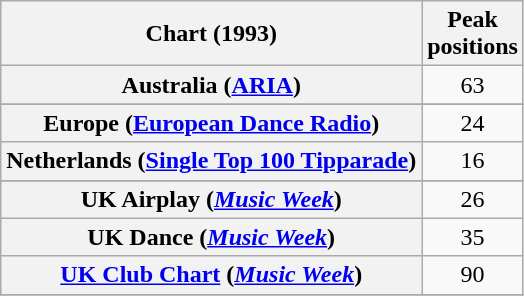<table class="wikitable sortable plainrowheaders">
<tr>
<th>Chart (1993)</th>
<th>Peak<br>positions</th>
</tr>
<tr>
<th scope="row">Australia (<a href='#'>ARIA</a>)</th>
<td align="center">63</td>
</tr>
<tr>
</tr>
<tr>
</tr>
<tr>
<th scope="row">Europe (<a href='#'>European Dance Radio</a>)</th>
<td align="center">24</td>
</tr>
<tr>
<th scope="row">Netherlands (<a href='#'>Single Top 100 Tipparade</a>)</th>
<td align="center">16</td>
</tr>
<tr>
</tr>
<tr>
<th scope="row">UK Airplay (<em><a href='#'>Music Week</a></em>)</th>
<td align="center">26</td>
</tr>
<tr>
<th scope="row">UK Dance (<em><a href='#'>Music Week</a></em>)</th>
<td align="center">35</td>
</tr>
<tr>
<th scope="row"><a href='#'>UK Club Chart</a> (<em><a href='#'>Music Week</a></em>)</th>
<td align="center">90</td>
</tr>
<tr>
</tr>
</table>
